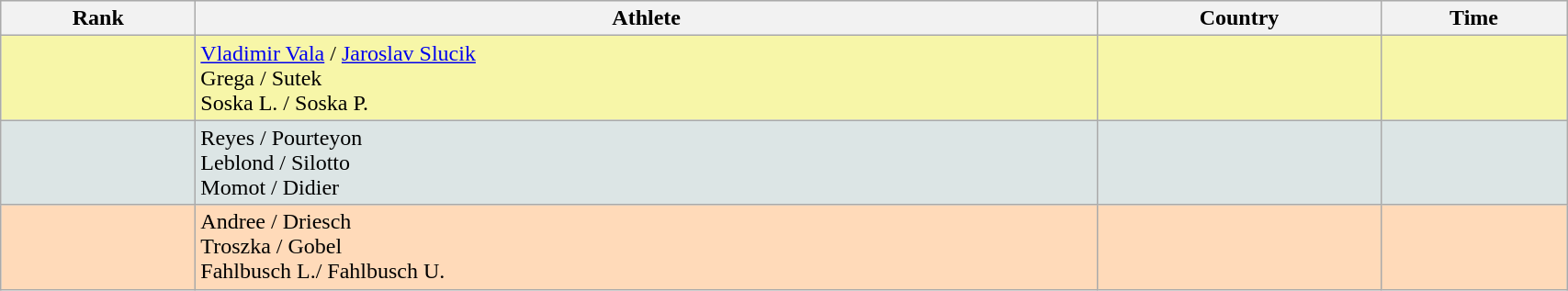<table class="wikitable" width=90% style="font-size:100%; text-align:left;">
<tr bgcolor="#EFEFEF">
<th>Rank</th>
<th>Athlete</th>
<th>Country</th>
<th>Time</th>
</tr>
<tr bgcolor="#F7F6A8" >
<td align=center></td>
<td><a href='#'>Vladimir Vala</a> / <a href='#'>Jaroslav Slucik</a><br>Grega / Sutek<br>Soska L. / Soska P.</td>
<td></td>
<td align="right"></td>
</tr>
<tr bgcolor="#DCE5E5">
<td align=center></td>
<td>Reyes / Pourteyon<br> Leblond / Silotto<br>Momot / Didier</td>
<td></td>
<td align="right"></td>
</tr>
<tr bgcolor="#FFDAB9">
<td align=center></td>
<td>Andree / Driesch<br>Troszka / Gobel<br>Fahlbusch L./ Fahlbusch U.</td>
<td></td>
<td align="right"></td>
</tr>
</table>
